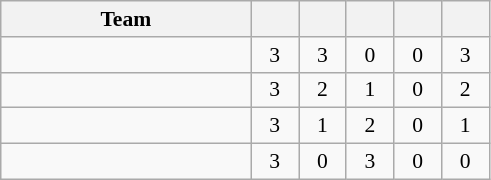<table class="wikitable sortable static-row-numbers" style="text-align:center; font-size:90%;">
<tr>
<th width=160>Team</th>
<th width=25></th>
<th width=25></th>
<th width=25></th>
<th width=25></th>
<th width=25></th>
</tr>
<tr>
<td align="left"></td>
<td>3</td>
<td>3</td>
<td>0</td>
<td>0</td>
<td>3</td>
</tr>
<tr>
<td align="left"></td>
<td>3</td>
<td>2</td>
<td>1</td>
<td>0</td>
<td>2</td>
</tr>
<tr>
<td align="left"></td>
<td>3</td>
<td>1</td>
<td>2</td>
<td>0</td>
<td>1</td>
</tr>
<tr>
<td align="left"></td>
<td>3</td>
<td>0</td>
<td>3</td>
<td>0</td>
<td>0</td>
</tr>
</table>
